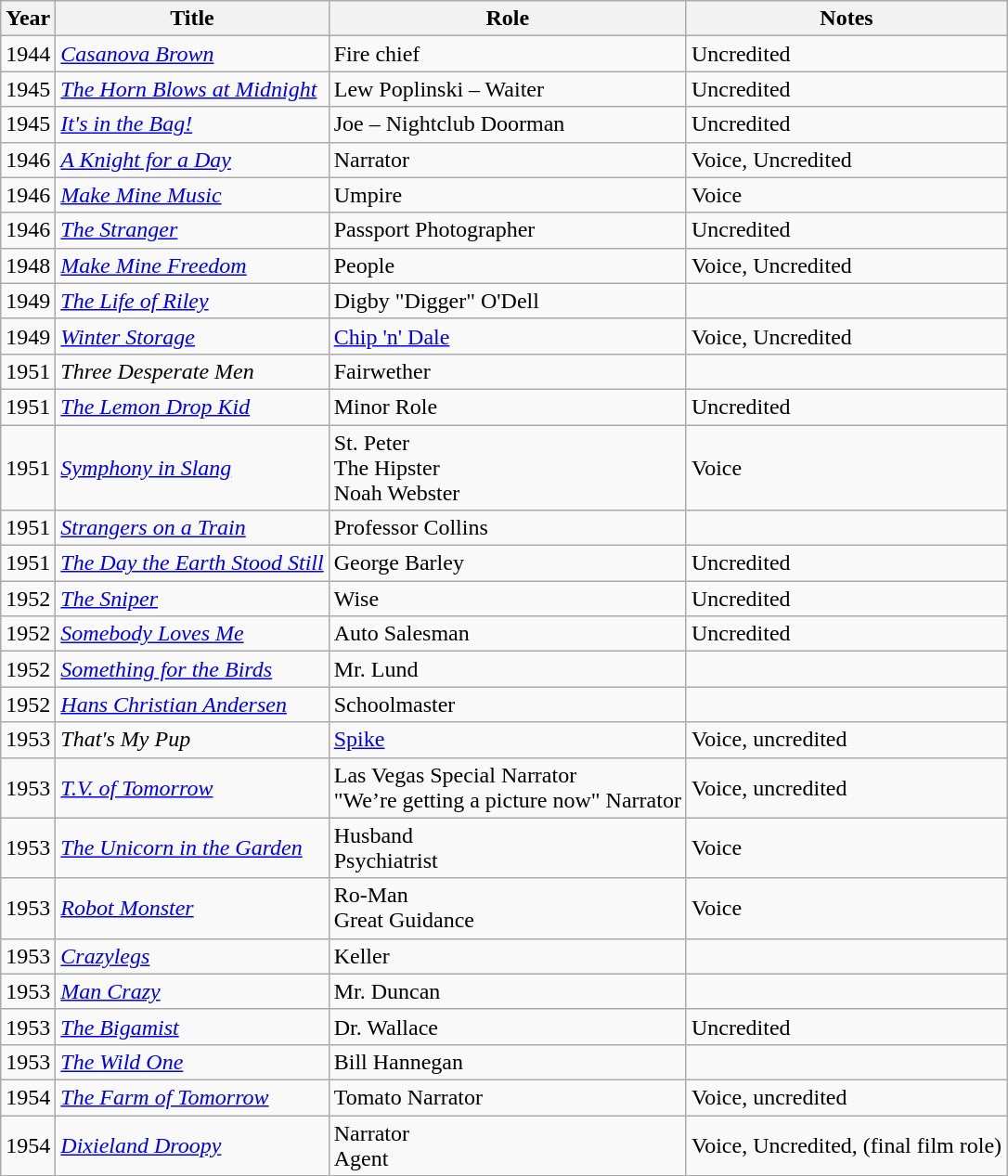<table class="wikitable">
<tr>
<th>Year</th>
<th>Title</th>
<th>Role</th>
<th>Notes</th>
</tr>
<tr>
<td>1944</td>
<td><em><a href='#'>Casanova Brown</a></em></td>
<td>Fire chief</td>
<td>Uncredited</td>
</tr>
<tr>
<td>1945</td>
<td><em><a href='#'>The Horn Blows at Midnight</a></em></td>
<td>Lew Poplinski – Waiter</td>
<td>Uncredited</td>
</tr>
<tr>
<td>1945</td>
<td><em><a href='#'>It's in the Bag!</a></em></td>
<td>Joe – Nightclub Doorman</td>
<td>Uncredited</td>
</tr>
<tr>
<td>1946</td>
<td><em><a href='#'>A Knight for a Day</a></em></td>
<td>Narrator</td>
<td>Voice, Uncredited</td>
</tr>
<tr>
<td>1946</td>
<td><em><a href='#'>Make Mine Music</a></em></td>
<td>Umpire</td>
<td>Voice</td>
</tr>
<tr>
<td>1946</td>
<td><em><a href='#'>The Stranger</a></em></td>
<td>Passport Photographer</td>
<td>Uncredited</td>
</tr>
<tr>
<td>1948</td>
<td><em><a href='#'>Make Mine Freedom</a></em></td>
<td>People</td>
<td>Voice, Uncredited</td>
</tr>
<tr>
<td>1949</td>
<td><em><a href='#'>The Life of Riley</a></em></td>
<td>Digby "Digger" O'Dell</td>
<td></td>
</tr>
<tr>
<td>1949</td>
<td><em><a href='#'>Winter Storage</a></em></td>
<td><a href='#'>Chip 'n' Dale</a></td>
<td>Voice, Uncredited</td>
</tr>
<tr>
<td>1951</td>
<td><em>Three Desperate Men</em></td>
<td>Fairwether</td>
<td></td>
</tr>
<tr>
<td>1951</td>
<td><em><a href='#'>The Lemon Drop Kid</a></em></td>
<td>Minor Role</td>
<td>Uncredited</td>
</tr>
<tr>
<td>1951</td>
<td><em><a href='#'>Symphony in Slang</a></em></td>
<td>St. Peter<br>The Hipster<br>Noah Webster</td>
<td>Voice</td>
</tr>
<tr>
<td>1951</td>
<td><em><a href='#'>Strangers on a Train</a></em></td>
<td>Professor Collins</td>
<td></td>
</tr>
<tr>
<td>1951</td>
<td><em><a href='#'>The Day the Earth Stood Still</a></em></td>
<td>George Barley</td>
<td>Uncredited</td>
</tr>
<tr>
<td>1952</td>
<td><em><a href='#'>The Sniper</a></em></td>
<td>Wise</td>
<td>Uncredited</td>
</tr>
<tr>
<td>1952</td>
<td><em><a href='#'>Somebody Loves Me</a></em></td>
<td>Auto Salesman</td>
<td>Uncredited</td>
</tr>
<tr>
<td>1952</td>
<td><em><a href='#'>Something for the Birds</a></em></td>
<td>Mr. Lund</td>
<td></td>
</tr>
<tr>
<td>1952</td>
<td><em><a href='#'>Hans Christian Andersen</a></em></td>
<td>Schoolmaster</td>
<td></td>
</tr>
<tr>
<td>1953</td>
<td><em>That's My Pup</em></td>
<td><a href='#'>Spike</a></td>
<td>Voice, uncredited</td>
</tr>
<tr>
<td>1953</td>
<td><em><a href='#'>T.V. of Tomorrow</a></em></td>
<td>Las Vegas Special Narrator<br>"We’re getting a picture now" Narrator</td>
<td>Voice, uncredited</td>
</tr>
<tr>
<td>1953</td>
<td><em><a href='#'>The Unicorn in the Garden</a></em></td>
<td>Husband<br>Psychiatrist</td>
<td>Voice</td>
</tr>
<tr>
<td>1953</td>
<td><em><a href='#'>Robot Monster</a></em></td>
<td>Ro-Man<br>Great Guidance</td>
<td>Voice</td>
</tr>
<tr>
<td>1953</td>
<td><em><a href='#'>Crazylegs</a></em></td>
<td>Keller</td>
<td></td>
</tr>
<tr>
<td>1953</td>
<td><em><a href='#'>Man Crazy</a></em></td>
<td>Mr. Duncan</td>
<td></td>
</tr>
<tr>
<td>1953</td>
<td><em><a href='#'>The Bigamist</a></em></td>
<td>Dr. Wallace</td>
<td>Uncredited</td>
</tr>
<tr>
<td>1953</td>
<td><em><a href='#'>The Wild One</a></em></td>
<td>Bill Hannegan</td>
<td></td>
</tr>
<tr>
<td>1954</td>
<td><em><a href='#'>The Farm of Tomorrow</a></em></td>
<td>Tomato Narrator</td>
<td>Voice, uncredited</td>
</tr>
<tr>
<td>1954</td>
<td><em><a href='#'>Dixieland Droopy</a></em></td>
<td>Narrator<br>Agent</td>
<td>Voice, Uncredited, (final film role)</td>
</tr>
<tr>
</tr>
</table>
